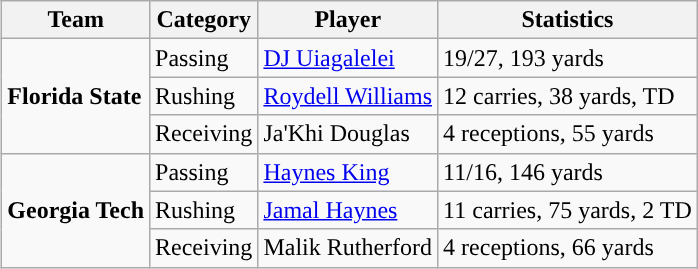<table class="wikitable" style="float: right;">
<tr>
<th>Team</th>
<th>Category</th>
<th>Player</th>
<th>Statistics</th>
</tr>
<tr>
<td rowspan=3><strong>Florida State</strong></td>
<td>Passing</td>
<td><a href='#'>DJ Uiagalelei</a></td>
<td>19/27, 193 yards</td>
</tr>
<tr>
<td>Rushing</td>
<td><a href='#'>Roydell Williams</a></td>
<td>12 carries, 38 yards, TD</td>
</tr>
<tr>
<td>Receiving</td>
<td>Ja'Khi Douglas</td>
<td>4 receptions, 55 yards</td>
</tr>
<tr>
<td rowspan=3><strong>Georgia Tech</strong></td>
<td>Passing</td>
<td><a href='#'>Haynes King</a></td>
<td>11/16, 146 yards</td>
</tr>
<tr>
<td>Rushing</td>
<td><a href='#'>Jamal Haynes</a></td>
<td>11 carries, 75 yards, 2 TD</td>
</tr>
<tr>
<td>Receiving</td>
<td>Malik Rutherford</td>
<td>4 receptions, 66 yards</td>
</tr>
</table>
